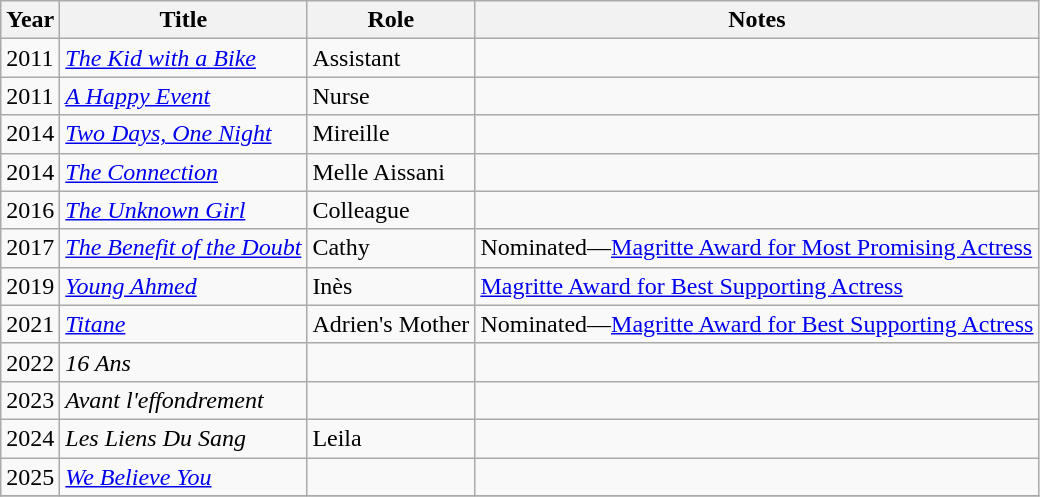<table class="wikitable sortable">
<tr>
<th>Year</th>
<th>Title</th>
<th>Role</th>
<th class="unsortable">Notes</th>
</tr>
<tr>
<td>2011</td>
<td><em><a href='#'>The Kid with a Bike</a></em></td>
<td>Assistant</td>
<td></td>
</tr>
<tr>
<td>2011</td>
<td><em><a href='#'>A Happy Event</a></em></td>
<td>Nurse</td>
<td></td>
</tr>
<tr>
<td>2014</td>
<td><em><a href='#'>Two Days, One Night</a></em></td>
<td>Mireille</td>
<td></td>
</tr>
<tr>
<td>2014</td>
<td><em><a href='#'>The Connection</a></em></td>
<td>Melle Aissani</td>
<td></td>
</tr>
<tr>
<td>2016</td>
<td><em><a href='#'>The Unknown Girl</a></em></td>
<td>Colleague</td>
<td></td>
</tr>
<tr>
<td>2017</td>
<td><em><a href='#'>The Benefit of the Doubt</a></em></td>
<td>Cathy</td>
<td>Nominated—<a href='#'>Magritte Award for Most Promising Actress</a></td>
</tr>
<tr>
<td>2019</td>
<td><em><a href='#'>Young Ahmed</a></em></td>
<td>Inès</td>
<td><a href='#'>Magritte Award for Best Supporting Actress</a></td>
</tr>
<tr>
<td>2021</td>
<td><em><a href='#'>Titane</a></em></td>
<td>Adrien's Mother</td>
<td>Nominated—<a href='#'>Magritte Award for Best Supporting Actress</a></td>
</tr>
<tr>
<td>2022</td>
<td><em>16 Ans</em></td>
<td></td>
<td></td>
</tr>
<tr>
<td>2023</td>
<td><em>Avant l'effondrement</em></td>
<td></td>
<td></td>
</tr>
<tr>
<td>2024</td>
<td><em>Les Liens Du Sang</em></td>
<td>Leila</td>
<td></td>
</tr>
<tr>
<td>2025</td>
<td><em><a href='#'>We Believe You</a></em></td>
<td></td>
<td></td>
</tr>
<tr>
</tr>
</table>
